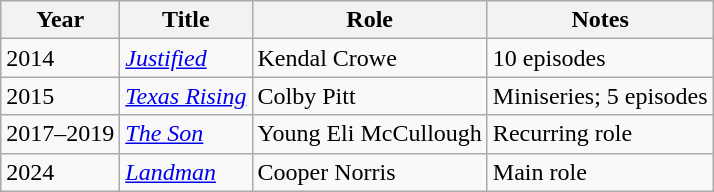<table class="wikitable">
<tr>
<th>Year</th>
<th>Title</th>
<th>Role</th>
<th>Notes</th>
</tr>
<tr>
<td>2014</td>
<td><em><a href='#'>Justified</a></em></td>
<td>Kendal Crowe</td>
<td>10 episodes</td>
</tr>
<tr>
<td>2015</td>
<td><em><a href='#'>Texas Rising</a></em></td>
<td>Colby Pitt</td>
<td>Miniseries; 5 episodes</td>
</tr>
<tr>
<td>2017–2019</td>
<td><em><a href='#'>The Son</a></em></td>
<td>Young Eli McCullough</td>
<td>Recurring role</td>
</tr>
<tr>
<td>2024</td>
<td><em><a href='#'>Landman</a></em></td>
<td>Cooper Norris</td>
<td>Main role</td>
</tr>
</table>
